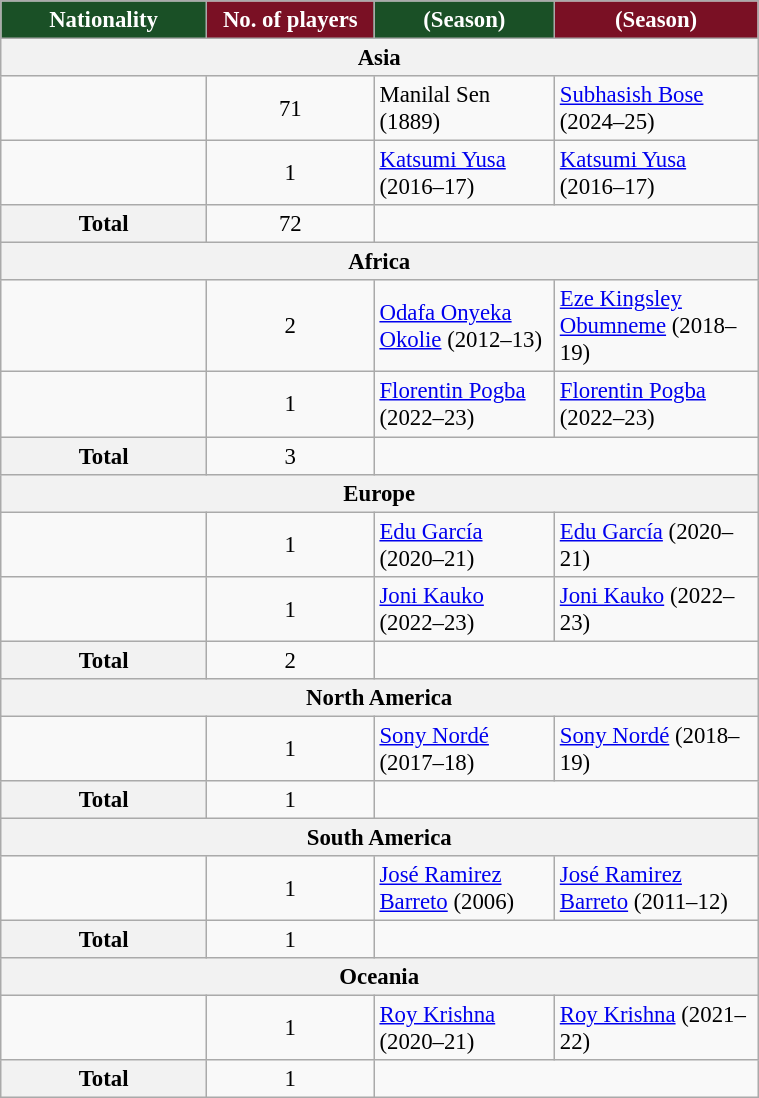<table class="wikitable sortable" style="font-size:95%; width:40%; text-align:left">
<tr>
<th width="10%" style="background:#1A5026; color:white; text-align:center;">Nationality</th>
<th width="10%" style="background:#7A1024; color:white; text-align:center;">No. of players</th>
<th width="10%" style="background:#1A5026; color:white; text-align:center;"> (Season)</th>
<th width="10%" style="background:#7A1024; color:white; text-align:center;"> (Season)</th>
</tr>
<tr>
<th colspan="4">Asia</th>
</tr>
<tr>
<td></td>
<td style="text-align:center;">71</td>
<td>Manilal Sen (1889)</td>
<td><a href='#'>Subhasish Bose</a> (2024–25)</td>
</tr>
<tr>
<td></td>
<td style="text-align:center;">1</td>
<td><a href='#'>Katsumi Yusa</a> (2016–17)</td>
<td><a href='#'>Katsumi Yusa</a> (2016–17)</td>
</tr>
<tr>
<th>Total</th>
<td style="text-align:center;">72</td>
</tr>
<tr>
<th colspan="4">Africa</th>
</tr>
<tr>
<td></td>
<td style="text-align:center;">2</td>
<td><a href='#'>Odafa Onyeka Okolie</a> (2012–13)</td>
<td><a href='#'>Eze Kingsley Obumneme</a> (2018–19)</td>
</tr>
<tr>
<td></td>
<td style="text-align:center;">1</td>
<td><a href='#'>Florentin Pogba</a> (2022–23)</td>
<td><a href='#'>Florentin Pogba</a> (2022–23)</td>
</tr>
<tr>
<th>Total</th>
<td style="text-align:center;">3</td>
</tr>
<tr>
<th colspan="4">Europe</th>
</tr>
<tr>
<td></td>
<td style="text-align:center;">1</td>
<td><a href='#'>Edu García</a> (2020–21)</td>
<td><a href='#'>Edu García</a> (2020–21)</td>
</tr>
<tr>
<td></td>
<td style="text-align:center;">1</td>
<td><a href='#'>Joni Kauko</a> (2022–23)</td>
<td><a href='#'>Joni Kauko</a> (2022–23)</td>
</tr>
<tr>
<th>Total</th>
<td style="text-align:center;">2</td>
</tr>
<tr>
<th colspan="4">North America</th>
</tr>
<tr>
<td></td>
<td style="text-align:center;">1</td>
<td><a href='#'>Sony Nordé</a> (2017–18)</td>
<td><a href='#'>Sony Nordé</a> (2018–19)</td>
</tr>
<tr>
<th>Total</th>
<td style="text-align:center;">1</td>
</tr>
<tr>
<th colspan="4">South America</th>
</tr>
<tr>
<td></td>
<td style="text-align:center;">1</td>
<td><a href='#'>José Ramirez Barreto</a> (2006)</td>
<td><a href='#'>José Ramirez Barreto</a> (2011–12)</td>
</tr>
<tr>
<th>Total</th>
<td style="text-align:center;">1</td>
</tr>
<tr>
<th colspan="4">Oceania</th>
</tr>
<tr>
<td></td>
<td style="text-align:center;">1</td>
<td><a href='#'>Roy Krishna</a> (2020–21)</td>
<td><a href='#'>Roy Krishna</a> (2021–22)</td>
</tr>
<tr>
<th>Total</th>
<td style="text-align:center;">1</td>
</tr>
</table>
